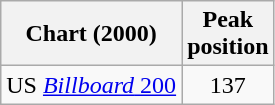<table class="wikitable">
<tr>
<th>Chart (2000)</th>
<th>Peak<br>position</th>
</tr>
<tr>
<td>US <a href='#'><em>Billboard</em> 200</a></td>
<td align="center">137</td>
</tr>
</table>
